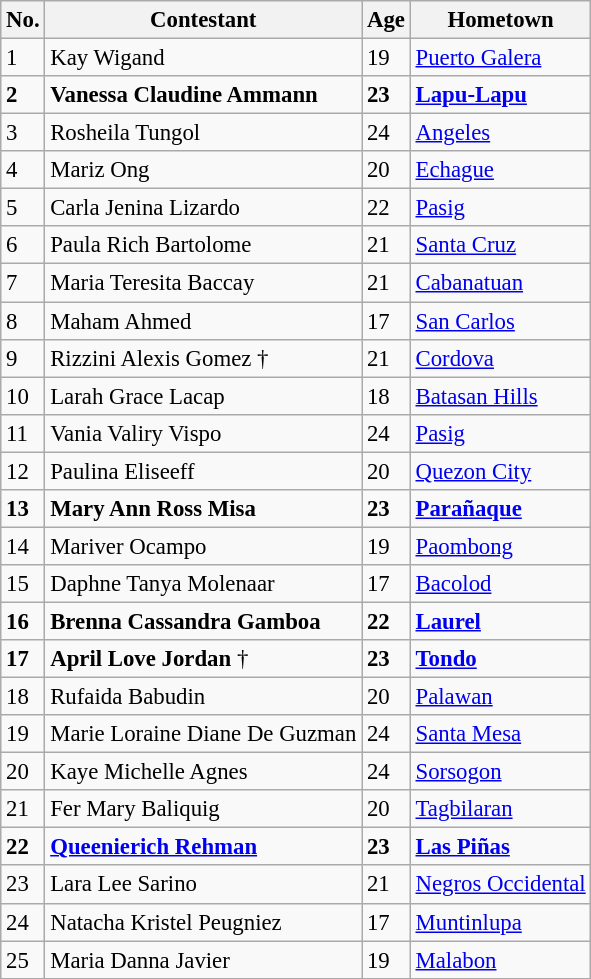<table class="wikitable sortable" style="font-size: 95%;">
<tr>
<th>No.</th>
<th>Contestant</th>
<th>Age</th>
<th>Hometown</th>
</tr>
<tr>
<td>1</td>
<td>Kay Wigand</td>
<td>19</td>
<td><a href='#'>Puerto Galera</a></td>
</tr>
<tr>
<td><strong>2</strong></td>
<td><strong>Vanessa Claudine Ammann</strong></td>
<td><strong>23</strong></td>
<td><strong><a href='#'>Lapu-Lapu</a></strong></td>
</tr>
<tr>
<td>3</td>
<td>Rosheila Tungol</td>
<td>24</td>
<td><a href='#'>Angeles</a></td>
</tr>
<tr>
<td>4</td>
<td>Mariz Ong</td>
<td>20</td>
<td><a href='#'>Echague</a></td>
</tr>
<tr>
<td>5</td>
<td>Carla Jenina Lizardo</td>
<td>22</td>
<td><a href='#'>Pasig</a></td>
</tr>
<tr>
<td>6</td>
<td>Paula Rich Bartolome</td>
<td>21</td>
<td><a href='#'>Santa Cruz</a></td>
</tr>
<tr>
<td>7</td>
<td>Maria Teresita Baccay</td>
<td>21</td>
<td><a href='#'>Cabanatuan</a></td>
</tr>
<tr>
<td>8</td>
<td>Maham Ahmed</td>
<td>17</td>
<td><a href='#'>San Carlos</a></td>
</tr>
<tr>
<td>9</td>
<td>Rizzini Alexis Gomez †</td>
<td>21</td>
<td><a href='#'>Cordova</a></td>
</tr>
<tr>
<td>10</td>
<td>Larah Grace Lacap</td>
<td>18</td>
<td><a href='#'>Batasan Hills</a></td>
</tr>
<tr>
<td>11</td>
<td>Vania Valiry Vispo</td>
<td>24</td>
<td><a href='#'>Pasig</a></td>
</tr>
<tr>
<td>12</td>
<td>Paulina Eliseeff</td>
<td>20</td>
<td><a href='#'>Quezon City</a></td>
</tr>
<tr>
<td><strong>13</strong></td>
<td><strong>Mary Ann Ross Misa</strong></td>
<td><strong>23</strong></td>
<td><strong><a href='#'>Parañaque</a></strong></td>
</tr>
<tr>
<td>14</td>
<td>Mariver Ocampo</td>
<td>19</td>
<td><a href='#'>Paombong</a></td>
</tr>
<tr>
<td>15</td>
<td>Daphne Tanya Molenaar</td>
<td>17</td>
<td><a href='#'>Bacolod</a></td>
</tr>
<tr>
<td><strong>16</strong></td>
<td><strong>Brenna Cassandra Gamboa</strong></td>
<td><strong>22</strong></td>
<td><strong><a href='#'>Laurel</a></strong></td>
</tr>
<tr>
<td><strong>17</strong></td>
<td><strong>April Love Jordan</strong> †</td>
<td><strong>23</strong></td>
<td><strong><a href='#'>Tondo</a></strong></td>
</tr>
<tr>
<td>18</td>
<td>Rufaida Babudin</td>
<td>20</td>
<td><a href='#'>Palawan</a></td>
</tr>
<tr>
<td>19</td>
<td>Marie Loraine Diane De Guzman</td>
<td>24</td>
<td><a href='#'>Santa Mesa</a></td>
</tr>
<tr>
<td>20</td>
<td>Kaye Michelle Agnes</td>
<td>24</td>
<td><a href='#'>Sorsogon</a></td>
</tr>
<tr>
<td>21</td>
<td>Fer Mary Baliquig</td>
<td>20</td>
<td><a href='#'>Tagbilaran</a></td>
</tr>
<tr>
<td><strong>22</strong></td>
<td><strong><a href='#'>Queenierich Rehman</a></strong></td>
<td><strong>23</strong></td>
<td><strong><a href='#'>Las Piñas</a></strong></td>
</tr>
<tr>
<td>23</td>
<td>Lara Lee Sarino</td>
<td>21</td>
<td><a href='#'>Negros Occidental</a></td>
</tr>
<tr>
<td>24</td>
<td>Natacha Kristel Peugniez</td>
<td>17</td>
<td><a href='#'>Muntinlupa</a></td>
</tr>
<tr>
<td>25</td>
<td>Maria Danna Javier</td>
<td>19</td>
<td><a href='#'>Malabon</a></td>
</tr>
</table>
